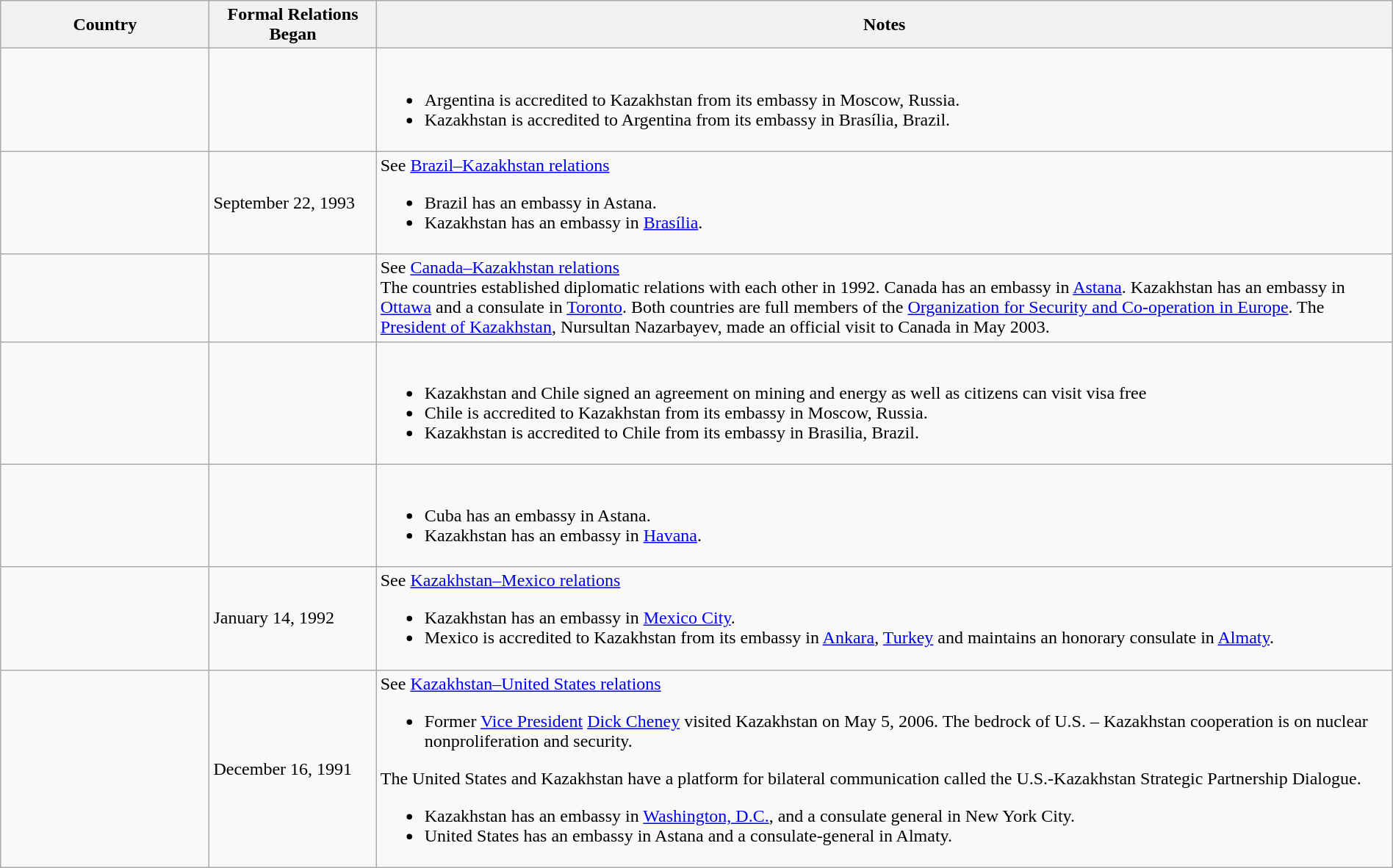<table class="wikitable sortable" border="1" style="width:100%; margin:auto;">
<tr>
<th width="15%">Country</th>
<th width="12%">Formal Relations Began</th>
<th>Notes</th>
</tr>
<tr -valign="top">
<td></td>
<td></td>
<td><br><ul><li>Argentina is accredited to Kazakhstan from its embassy in Moscow, Russia.</li><li>Kazakhstan is accredited to Argentina from its embassy in Brasília, Brazil.</li></ul></td>
</tr>
<tr -valign="top">
<td></td>
<td>September 22, 1993</td>
<td>See <a href='#'>Brazil–Kazakhstan relations</a><br><ul><li>Brazil has an embassy in Astana.</li><li>Kazakhstan has an embassy in <a href='#'>Brasília</a>.</li></ul></td>
</tr>
<tr -valign="top">
<td></td>
<td></td>
<td>See <a href='#'>Canada–Kazakhstan relations</a><br>The countries established diplomatic relations with each other in 1992. Canada has an embassy in <a href='#'>Astana</a>. Kazakhstan has an embassy in <a href='#'>Ottawa</a> and a consulate in <a href='#'>Toronto</a>. Both countries are full members of the <a href='#'>Organization for Security and Co-operation in Europe</a>. The <a href='#'>President of Kazakhstan</a>, Nursultan Nazarbayev, made an official visit to Canada in May 2003.</td>
</tr>
<tr -valign="top">
<td></td>
<td></td>
<td><br><ul><li>Kazakhstan and Chile signed an agreement on mining and energy as well as citizens can visit visa free</li><li>Chile is accredited to Kazakhstan from its embassy in Moscow, Russia.</li><li>Kazakhstan is accredited to Chile from its embassy in Brasilia, Brazil.</li></ul></td>
</tr>
<tr -valign="top">
<td></td>
<td></td>
<td><br><ul><li>Cuba has an embassy in Astana.</li><li>Kazakhstan has an embassy in <a href='#'>Havana</a>.</li></ul></td>
</tr>
<tr -valign="top">
<td></td>
<td>January 14, 1992</td>
<td>See <a href='#'>Kazakhstan–Mexico relations</a><br><ul><li>Kazakhstan has an embassy in <a href='#'>Mexico City</a>.</li><li>Mexico is accredited to Kazakhstan from its embassy in <a href='#'>Ankara</a>, <a href='#'>Turkey</a> and maintains an honorary consulate in <a href='#'>Almaty</a>.</li></ul></td>
</tr>
<tr -valign="top">
<td></td>
<td>December 16, 1991</td>
<td>See <a href='#'>Kazakhstan–United States relations</a><br><ul><li>Former <a href='#'>Vice President</a> <a href='#'>Dick Cheney</a> visited Kazakhstan on May 5, 2006. The bedrock of U.S. – Kazakhstan cooperation is on nuclear nonproliferation and security.</li></ul>The United States and Kazakhstan have a platform for bilateral communication called the U.S.-Kazakhstan Strategic Partnership Dialogue.<ul><li>Kazakhstan has an embassy in <a href='#'>Washington, D.C.</a>, and a consulate general in New York City.</li><li>United States has an embassy in Astana and a consulate-general in Almaty.</li></ul></td>
</tr>
</table>
